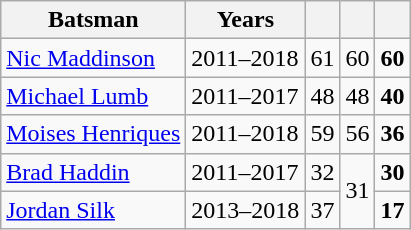<table class="wikitable">
<tr>
<th>Batsman</th>
<th>Years</th>
<th></th>
<th></th>
<th></th>
</tr>
<tr>
<td><a href='#'>Nic Maddinson</a></td>
<td>2011–2018</td>
<td>61</td>
<td>60</td>
<td><strong>60</strong></td>
</tr>
<tr>
<td><a href='#'>Michael Lumb</a></td>
<td>2011–2017</td>
<td>48</td>
<td>48</td>
<td><strong>40</strong></td>
</tr>
<tr>
<td><a href='#'>Moises Henriques</a></td>
<td>2011–2018</td>
<td>59</td>
<td>56</td>
<td><strong>36</strong></td>
</tr>
<tr>
<td><a href='#'>Brad Haddin</a></td>
<td>2011–2017</td>
<td>32</td>
<td rowspan="2">31</td>
<td><strong>30</strong></td>
</tr>
<tr>
<td><a href='#'>Jordan Silk</a></td>
<td>2013–2018</td>
<td>37</td>
<td><strong>17</strong></td>
</tr>
</table>
